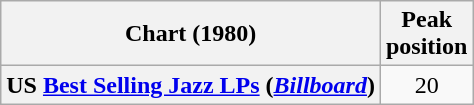<table class="wikitable plainrowheaders" style="text-align:center">
<tr>
<th scope="col">Chart (1980)</th>
<th scope="col">Peak<br>position</th>
</tr>
<tr>
<th scope="row">US <a href='#'>Best Selling Jazz LPs</a> (<em><a href='#'>Billboard</a></em>)</th>
<td>20</td>
</tr>
</table>
